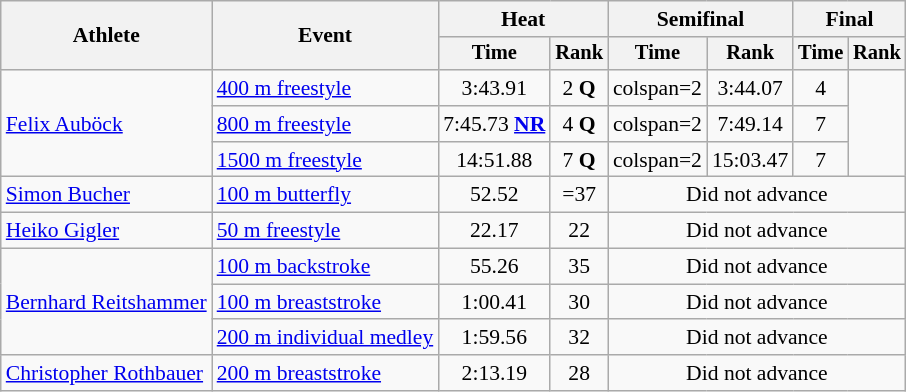<table class=wikitable style="font-size:90%">
<tr>
<th rowspan="2">Athlete</th>
<th rowspan="2">Event</th>
<th colspan="2">Heat</th>
<th colspan="2">Semifinal</th>
<th colspan="2">Final</th>
</tr>
<tr style="font-size:95%">
<th>Time</th>
<th>Rank</th>
<th>Time</th>
<th>Rank</th>
<th>Time</th>
<th>Rank</th>
</tr>
<tr align=center>
<td align=left rowspan=3><a href='#'>Felix Auböck</a></td>
<td align=left><a href='#'>400 m freestyle</a></td>
<td>3:43.91</td>
<td>2 <strong>Q</strong></td>
<td>colspan=2 </td>
<td>3:44.07</td>
<td>4</td>
</tr>
<tr align=center>
<td align=left><a href='#'>800 m freestyle</a></td>
<td>7:45.73 <strong><a href='#'>NR</a></strong></td>
<td>4 <strong>Q</strong></td>
<td>colspan=2 </td>
<td>7:49.14</td>
<td>7</td>
</tr>
<tr align=center>
<td align=left><a href='#'>1500 m freestyle</a></td>
<td>14:51.88</td>
<td>7 <strong>Q</strong></td>
<td>colspan=2 </td>
<td>15:03.47</td>
<td>7</td>
</tr>
<tr align=center>
<td align=left><a href='#'>Simon Bucher</a></td>
<td align=left><a href='#'>100 m butterfly</a></td>
<td>52.52</td>
<td>=37</td>
<td colspan="4">Did not advance</td>
</tr>
<tr align=center>
<td align=left><a href='#'>Heiko Gigler</a></td>
<td align=left><a href='#'>50 m freestyle</a></td>
<td>22.17</td>
<td>22</td>
<td colspan="4">Did not advance</td>
</tr>
<tr align=center>
<td align=left rowspan=3><a href='#'>Bernhard Reitshammer</a></td>
<td align=left><a href='#'>100 m backstroke</a></td>
<td>55.26</td>
<td>35</td>
<td colspan="4">Did not advance</td>
</tr>
<tr align=center>
<td align=left><a href='#'>100 m breaststroke</a></td>
<td>1:00.41</td>
<td>30</td>
<td colspan="4">Did not advance</td>
</tr>
<tr align=center>
<td align=left><a href='#'>200 m individual medley</a></td>
<td>1:59.56</td>
<td>32</td>
<td colspan="4">Did not advance</td>
</tr>
<tr align=center>
<td align=left><a href='#'>Christopher Rothbauer</a></td>
<td align=left><a href='#'>200 m breaststroke</a></td>
<td>2:13.19</td>
<td>28</td>
<td colspan="4">Did not advance</td>
</tr>
</table>
